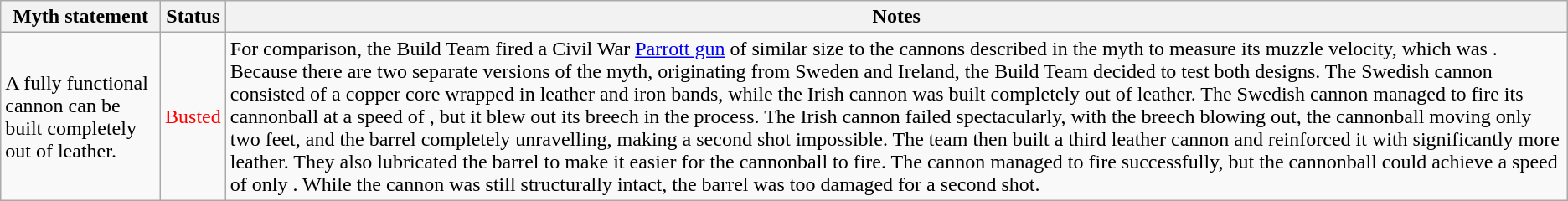<table class="wikitable plainrowheaders">
<tr>
<th>Myth statement</th>
<th>Status</th>
<th>Notes</th>
</tr>
<tr>
<td>A fully functional cannon can be built completely out of leather.</td>
<td style="color:red">Busted</td>
<td>For comparison, the Build Team fired a Civil War <a href='#'>Parrott gun</a> of similar size to the cannons described in the myth to measure its muzzle velocity, which was . Because there are two separate versions of the myth, originating from Sweden and Ireland, the Build Team decided to test both designs. The Swedish cannon consisted of a copper core wrapped in leather and iron bands, while the Irish cannon was built completely out of leather. The Swedish cannon managed to fire its cannonball at a speed of , but it blew out its breech in the process. The Irish cannon failed spectacularly, with the breech blowing out, the cannonball moving only two feet, and the barrel completely unravelling, making a second shot impossible. The team then built a third leather cannon and reinforced it with significantly more leather. They also lubricated the barrel to make it easier for the cannonball to fire. The cannon managed to fire successfully, but the cannonball could achieve a speed of only . While the cannon was still structurally intact, the barrel was too damaged for a second shot.</td>
</tr>
</table>
